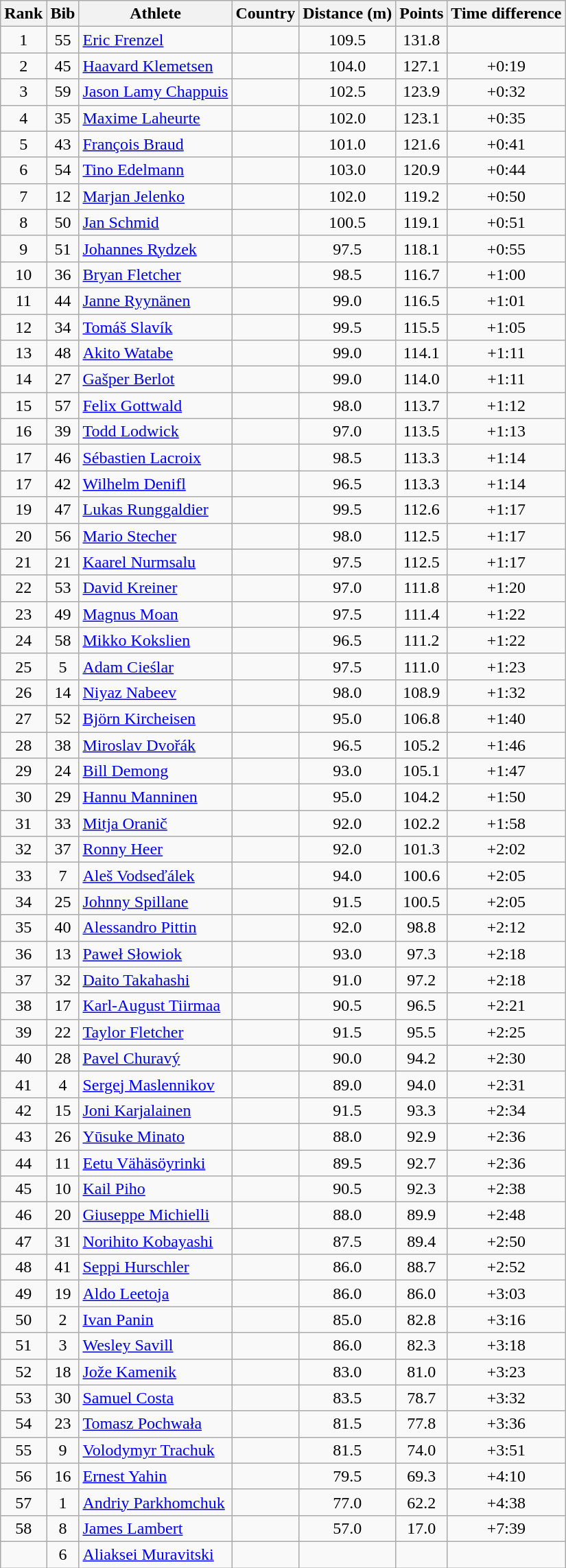<table class="wikitable sortable" style="text-align:center">
<tr>
<th>Rank</th>
<th>Bib</th>
<th>Athlete</th>
<th>Country</th>
<th>Distance (m)</th>
<th>Points</th>
<th>Time difference</th>
</tr>
<tr>
<td>1</td>
<td>55</td>
<td align=left><a href='#'>Eric Frenzel</a></td>
<td align=left></td>
<td>109.5</td>
<td>131.8</td>
<td></td>
</tr>
<tr>
<td>2</td>
<td>45</td>
<td align=left><a href='#'>Haavard Klemetsen</a></td>
<td align=left></td>
<td>104.0</td>
<td>127.1</td>
<td>+0:19</td>
</tr>
<tr>
<td>3</td>
<td>59</td>
<td align=left><a href='#'>Jason Lamy Chappuis</a></td>
<td align=left></td>
<td>102.5</td>
<td>123.9</td>
<td>+0:32</td>
</tr>
<tr>
<td>4</td>
<td>35</td>
<td align=left><a href='#'>Maxime Laheurte</a></td>
<td align=left></td>
<td>102.0</td>
<td>123.1</td>
<td>+0:35</td>
</tr>
<tr>
<td>5</td>
<td>43</td>
<td align=left><a href='#'>François Braud</a></td>
<td align=left></td>
<td>101.0</td>
<td>121.6</td>
<td>+0:41</td>
</tr>
<tr>
<td>6</td>
<td>54</td>
<td align=left><a href='#'>Tino Edelmann</a></td>
<td align=left></td>
<td>103.0</td>
<td>120.9</td>
<td>+0:44</td>
</tr>
<tr>
<td>7</td>
<td>12</td>
<td align=left><a href='#'>Marjan Jelenko</a></td>
<td align=left></td>
<td>102.0</td>
<td>119.2</td>
<td>+0:50</td>
</tr>
<tr>
<td>8</td>
<td>50</td>
<td align=left><a href='#'>Jan Schmid</a></td>
<td align=left></td>
<td>100.5</td>
<td>119.1</td>
<td>+0:51</td>
</tr>
<tr>
<td>9</td>
<td>51</td>
<td align=left><a href='#'>Johannes Rydzek</a></td>
<td align=left></td>
<td>97.5</td>
<td>118.1</td>
<td>+0:55</td>
</tr>
<tr>
<td>10</td>
<td>36</td>
<td align=left><a href='#'>Bryan Fletcher</a></td>
<td align=left></td>
<td>98.5</td>
<td>116.7</td>
<td>+1:00</td>
</tr>
<tr>
<td>11</td>
<td>44</td>
<td align=left><a href='#'>Janne Ryynänen</a></td>
<td align=left></td>
<td>99.0</td>
<td>116.5</td>
<td>+1:01</td>
</tr>
<tr>
<td>12</td>
<td>34</td>
<td align=left><a href='#'>Tomáš Slavík</a></td>
<td align=left></td>
<td>99.5</td>
<td>115.5</td>
<td>+1:05</td>
</tr>
<tr>
<td>13</td>
<td>48</td>
<td align=left><a href='#'>Akito Watabe</a></td>
<td align=left></td>
<td>99.0</td>
<td>114.1</td>
<td>+1:11</td>
</tr>
<tr>
<td>14</td>
<td>27</td>
<td align=left><a href='#'>Gašper Berlot</a></td>
<td align=left></td>
<td>99.0</td>
<td>114.0</td>
<td>+1:11</td>
</tr>
<tr>
<td>15</td>
<td>57</td>
<td align=left><a href='#'>Felix Gottwald</a></td>
<td align=left></td>
<td>98.0</td>
<td>113.7</td>
<td>+1:12</td>
</tr>
<tr>
<td>16</td>
<td>39</td>
<td align=left><a href='#'>Todd Lodwick</a></td>
<td align=left></td>
<td>97.0</td>
<td>113.5</td>
<td>+1:13</td>
</tr>
<tr>
<td>17</td>
<td>46</td>
<td align=left><a href='#'>Sébastien Lacroix</a></td>
<td align=left></td>
<td>98.5</td>
<td>113.3</td>
<td>+1:14</td>
</tr>
<tr>
<td>17</td>
<td>42</td>
<td align=left><a href='#'>Wilhelm Denifl</a></td>
<td align=left></td>
<td>96.5</td>
<td>113.3</td>
<td>+1:14</td>
</tr>
<tr>
<td>19</td>
<td>47</td>
<td align=left><a href='#'>Lukas Runggaldier</a></td>
<td align=left></td>
<td>99.5</td>
<td>112.6</td>
<td>+1:17</td>
</tr>
<tr>
<td>20</td>
<td>56</td>
<td align=left><a href='#'>Mario Stecher</a></td>
<td align=left></td>
<td>98.0</td>
<td>112.5</td>
<td>+1:17</td>
</tr>
<tr>
<td>21</td>
<td>21</td>
<td align=left><a href='#'>Kaarel Nurmsalu</a></td>
<td align=left></td>
<td>97.5</td>
<td>112.5</td>
<td>+1:17</td>
</tr>
<tr>
<td>22</td>
<td>53</td>
<td align=left><a href='#'>David Kreiner</a></td>
<td align=left></td>
<td>97.0</td>
<td>111.8</td>
<td>+1:20</td>
</tr>
<tr>
<td>23</td>
<td>49</td>
<td align=left><a href='#'>Magnus Moan</a></td>
<td align=left></td>
<td>97.5</td>
<td>111.4</td>
<td>+1:22</td>
</tr>
<tr>
<td>24</td>
<td>58</td>
<td align=left><a href='#'>Mikko Kokslien</a></td>
<td align=left></td>
<td>96.5</td>
<td>111.2</td>
<td>+1:22</td>
</tr>
<tr>
<td>25</td>
<td>5</td>
<td align=left><a href='#'>Adam Cieślar</a></td>
<td align=left></td>
<td>97.5</td>
<td>111.0</td>
<td>+1:23</td>
</tr>
<tr>
<td>26</td>
<td>14</td>
<td align=left><a href='#'>Niyaz Nabeev</a></td>
<td align=left></td>
<td>98.0</td>
<td>108.9</td>
<td>+1:32</td>
</tr>
<tr>
<td>27</td>
<td>52</td>
<td align=left><a href='#'>Björn Kircheisen</a></td>
<td align=left></td>
<td>95.0</td>
<td>106.8</td>
<td>+1:40</td>
</tr>
<tr>
<td>28</td>
<td>38</td>
<td align=left><a href='#'>Miroslav Dvořák</a></td>
<td align=left></td>
<td>96.5</td>
<td>105.2</td>
<td>+1:46</td>
</tr>
<tr>
<td>29</td>
<td>24</td>
<td align=left><a href='#'>Bill Demong</a></td>
<td align=left></td>
<td>93.0</td>
<td>105.1</td>
<td>+1:47</td>
</tr>
<tr>
<td>30</td>
<td>29</td>
<td align=left><a href='#'>Hannu Manninen</a></td>
<td align=left></td>
<td>95.0</td>
<td>104.2</td>
<td>+1:50</td>
</tr>
<tr>
<td>31</td>
<td>33</td>
<td align=left><a href='#'>Mitja Oranič</a></td>
<td align=left></td>
<td>92.0</td>
<td>102.2</td>
<td>+1:58</td>
</tr>
<tr>
<td>32</td>
<td>37</td>
<td align=left><a href='#'>Ronny Heer</a></td>
<td align=left></td>
<td>92.0</td>
<td>101.3</td>
<td>+2:02</td>
</tr>
<tr>
<td>33</td>
<td>7</td>
<td align=left><a href='#'>Aleš Vodseďálek</a></td>
<td align=left></td>
<td>94.0</td>
<td>100.6</td>
<td>+2:05</td>
</tr>
<tr>
<td>34</td>
<td>25</td>
<td align=left><a href='#'>Johnny Spillane</a></td>
<td align=left></td>
<td>91.5</td>
<td>100.5</td>
<td>+2:05</td>
</tr>
<tr>
<td>35</td>
<td>40</td>
<td align=left><a href='#'>Alessandro Pittin</a></td>
<td align=left></td>
<td>92.0</td>
<td>98.8</td>
<td>+2:12</td>
</tr>
<tr>
<td>36</td>
<td>13</td>
<td align=left><a href='#'>Paweł Słowiok</a></td>
<td align=left></td>
<td>93.0</td>
<td>97.3</td>
<td>+2:18</td>
</tr>
<tr>
<td>37</td>
<td>32</td>
<td align=left><a href='#'>Daito Takahashi</a></td>
<td align=left></td>
<td>91.0</td>
<td>97.2</td>
<td>+2:18</td>
</tr>
<tr>
<td>38</td>
<td>17</td>
<td align=left><a href='#'>Karl-August Tiirmaa</a></td>
<td align=left></td>
<td>90.5</td>
<td>96.5</td>
<td>+2:21</td>
</tr>
<tr>
<td>39</td>
<td>22</td>
<td align=left><a href='#'>Taylor Fletcher</a></td>
<td align=left></td>
<td>91.5</td>
<td>95.5</td>
<td>+2:25</td>
</tr>
<tr>
<td>40</td>
<td>28</td>
<td align=left><a href='#'>Pavel Churavý</a></td>
<td align=left></td>
<td>90.0</td>
<td>94.2</td>
<td>+2:30</td>
</tr>
<tr>
<td>41</td>
<td>4</td>
<td align=left><a href='#'>Sergej Maslennikov</a></td>
<td align=left></td>
<td>89.0</td>
<td>94.0</td>
<td>+2:31</td>
</tr>
<tr>
<td>42</td>
<td>15</td>
<td align=left><a href='#'>Joni Karjalainen</a></td>
<td align=left></td>
<td>91.5</td>
<td>93.3</td>
<td>+2:34</td>
</tr>
<tr>
<td>43</td>
<td>26</td>
<td align=left><a href='#'>Yūsuke Minato</a></td>
<td align=left></td>
<td>88.0</td>
<td>92.9</td>
<td>+2:36</td>
</tr>
<tr>
<td>44</td>
<td>11</td>
<td align=left><a href='#'>Eetu Vähäsöyrinki</a></td>
<td align=left></td>
<td>89.5</td>
<td>92.7</td>
<td>+2:36</td>
</tr>
<tr>
<td>45</td>
<td>10</td>
<td align=left><a href='#'>Kail Piho</a></td>
<td align=left></td>
<td>90.5</td>
<td>92.3</td>
<td>+2:38</td>
</tr>
<tr>
<td>46</td>
<td>20</td>
<td align=left><a href='#'>Giuseppe Michielli</a></td>
<td align=left></td>
<td>88.0</td>
<td>89.9</td>
<td>+2:48</td>
</tr>
<tr>
<td>47</td>
<td>31</td>
<td align=left><a href='#'>Norihito Kobayashi</a></td>
<td align=left></td>
<td>87.5</td>
<td>89.4</td>
<td>+2:50</td>
</tr>
<tr>
<td>48</td>
<td>41</td>
<td align=left><a href='#'>Seppi Hurschler</a></td>
<td align=left></td>
<td>86.0</td>
<td>88.7</td>
<td>+2:52</td>
</tr>
<tr>
<td>49</td>
<td>19</td>
<td align=left><a href='#'>Aldo Leetoja</a></td>
<td align=left></td>
<td>86.0</td>
<td>86.0</td>
<td>+3:03</td>
</tr>
<tr>
<td>50</td>
<td>2</td>
<td align=left><a href='#'>Ivan Panin</a></td>
<td align=left></td>
<td>85.0</td>
<td>82.8</td>
<td>+3:16</td>
</tr>
<tr>
<td>51</td>
<td>3</td>
<td align=left><a href='#'>Wesley Savill</a></td>
<td align=left></td>
<td>86.0</td>
<td>82.3</td>
<td>+3:18</td>
</tr>
<tr>
<td>52</td>
<td>18</td>
<td align=left><a href='#'>Jože Kamenik</a></td>
<td align=left></td>
<td>83.0</td>
<td>81.0</td>
<td>+3:23</td>
</tr>
<tr>
<td>53</td>
<td>30</td>
<td align=left><a href='#'>Samuel Costa</a></td>
<td align=left></td>
<td>83.5</td>
<td>78.7</td>
<td>+3:32</td>
</tr>
<tr>
<td>54</td>
<td>23</td>
<td align=left><a href='#'>Tomasz Pochwała</a></td>
<td align=left></td>
<td>81.5</td>
<td>77.8</td>
<td>+3:36</td>
</tr>
<tr>
<td>55</td>
<td>9</td>
<td align=left><a href='#'>Volodymyr Trachuk</a></td>
<td align=left></td>
<td>81.5</td>
<td>74.0</td>
<td>+3:51</td>
</tr>
<tr>
<td>56</td>
<td>16</td>
<td align=left><a href='#'>Ernest Yahin</a></td>
<td align=left></td>
<td>79.5</td>
<td>69.3</td>
<td>+4:10</td>
</tr>
<tr>
<td>57</td>
<td>1</td>
<td align=left><a href='#'>Andriy Parkhomchuk</a></td>
<td align=left></td>
<td>77.0</td>
<td>62.2</td>
<td>+4:38</td>
</tr>
<tr>
<td>58</td>
<td>8</td>
<td align=left><a href='#'>James Lambert</a></td>
<td align=left></td>
<td>57.0</td>
<td>17.0</td>
<td>+7:39</td>
</tr>
<tr>
<td></td>
<td>6</td>
<td align=left><a href='#'>Aliaksei Muravitski</a></td>
<td align=left></td>
<td></td>
<td></td>
<td></td>
</tr>
</table>
